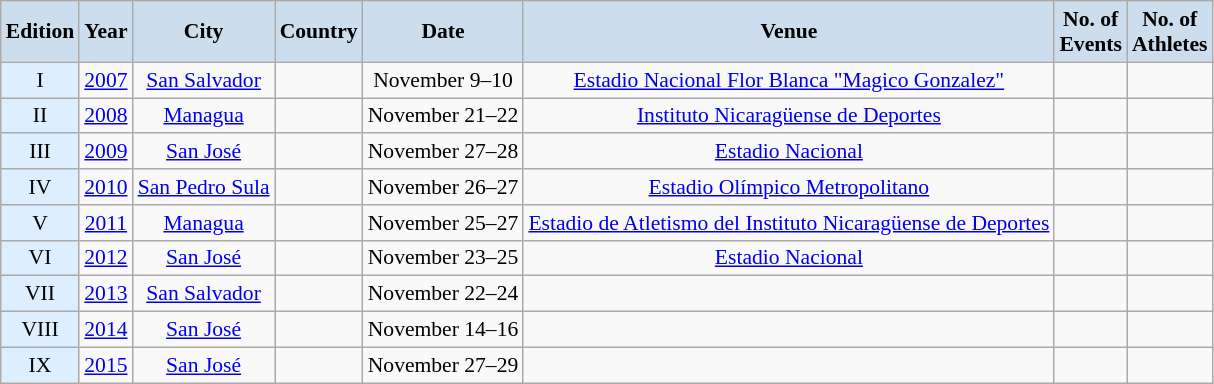<table class="wikitable" style="text-align:center; font-size: 90%;" align="center">
<tr>
<th style="background-color: #CCDDEE;">Edition</th>
<th style="background-color: #CCDDEE;">Year</th>
<th style="background-color: #CCDDEE;">City</th>
<th style="background-color: #CCDDEE;">Country</th>
<th style="background-color: #CCDDEE;">Date</th>
<th style="background-color: #CCDDEE;">Venue</th>
<th style="background-color: #CCDDEE;">No. of <br>Events</th>
<th style="background-color: #CCDDEE;">No. of<br>Athletes</th>
</tr>
<tr>
<td bgcolor=DDEEFF>I</td>
<td><a href='#'>2007</a></td>
<td><a href='#'>San Salvador</a></td>
<td></td>
<td>November 9–10</td>
<td><a href='#'>Estadio Nacional Flor Blanca "Magico Gonzalez"</a></td>
<td></td>
<td></td>
</tr>
<tr>
<td bgcolor=DDEEFF>II</td>
<td><a href='#'>2008</a></td>
<td><a href='#'>Managua</a></td>
<td></td>
<td>November 21–22</td>
<td><a href='#'>Instituto Nicaragüense de Deportes</a></td>
<td></td>
<td></td>
</tr>
<tr>
<td bgcolor=DDEEFF>III</td>
<td><a href='#'>2009</a></td>
<td><a href='#'>San José</a></td>
<td></td>
<td>November 27–28</td>
<td><a href='#'>Estadio Nacional</a></td>
<td></td>
<td></td>
</tr>
<tr>
<td bgcolor=DDEEFF>IV</td>
<td><a href='#'>2010</a></td>
<td><a href='#'>San Pedro Sula</a></td>
<td></td>
<td>November 26–27</td>
<td><a href='#'>Estadio Olímpico Metropolitano</a></td>
<td></td>
<td></td>
</tr>
<tr>
<td bgcolor=DDEEFF>V</td>
<td><a href='#'>2011</a></td>
<td><a href='#'>Managua</a></td>
<td></td>
<td>November 25–27</td>
<td><a href='#'>Estadio de Atletismo del Instituto Nicaragüense de Deportes</a></td>
<td></td>
<td></td>
</tr>
<tr>
<td bgcolor=DDEEFF>VI</td>
<td><a href='#'>2012</a></td>
<td><a href='#'>San José</a></td>
<td></td>
<td>November 23–25</td>
<td><a href='#'>Estadio Nacional</a></td>
<td></td>
<td></td>
</tr>
<tr>
<td bgcolor=DDEEFF>VII</td>
<td><a href='#'>2013</a></td>
<td><a href='#'>San Salvador</a></td>
<td></td>
<td>November 22–24</td>
<td></td>
<td></td>
<td></td>
</tr>
<tr>
<td bgcolor=DDEEFF>VIII</td>
<td><a href='#'>2014</a></td>
<td><a href='#'>San José</a></td>
<td></td>
<td>November 14–16</td>
<td></td>
<td></td>
<td></td>
</tr>
<tr>
<td bgcolor=DDEEFF>IX</td>
<td><a href='#'>2015</a></td>
<td><a href='#'>San José</a></td>
<td></td>
<td>November 27–29</td>
<td></td>
<td></td>
<td></td>
</tr>
</table>
